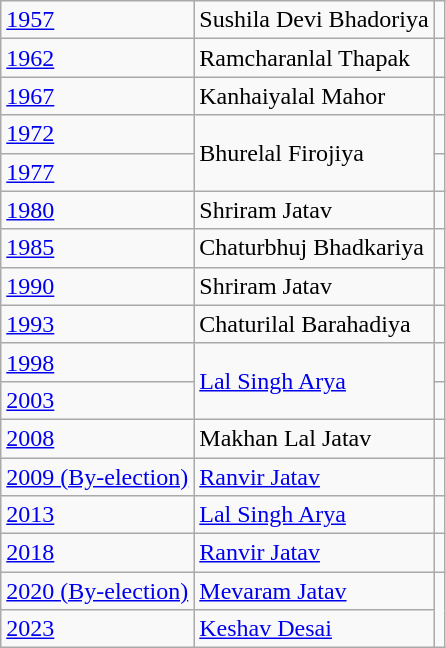<table class="wikitable sortable">
<tr>
<td><a href='#'>1957</a></td>
<td>Sushila Devi Bhadoriya</td>
<td></td>
</tr>
<tr>
<td><a href='#'>1962</a></td>
<td>Ramcharanlal Thapak</td>
<td></td>
</tr>
<tr>
<td><a href='#'>1967</a></td>
<td>Kanhaiyalal Mahor</td>
<td></td>
</tr>
<tr>
<td><a href='#'>1972</a></td>
<td Rowspan="2">Bhurelal Firojiya</td>
</tr>
<tr>
<td><a href='#'>1977</a></td>
<td></td>
</tr>
<tr>
<td><a href='#'>1980</a></td>
<td>Shriram Jatav</td>
<td></td>
</tr>
<tr>
<td><a href='#'>1985</a></td>
<td>Chaturbhuj Bhadkariya</td>
<td></td>
</tr>
<tr>
<td><a href='#'>1990</a></td>
<td>Shriram Jatav</td>
<td></td>
</tr>
<tr>
<td><a href='#'>1993</a></td>
<td>Chaturilal Barahadiya</td>
<td></td>
</tr>
<tr>
<td><a href='#'>1998</a></td>
<td rowspan="2"><a href='#'>Lal Singh Arya</a></td>
<td></td>
</tr>
<tr>
<td><a href='#'>2003</a></td>
</tr>
<tr>
<td><a href='#'>2008</a></td>
<td>Makhan Lal Jatav</td>
<td></td>
</tr>
<tr>
<td><a href='#'>2009 (By-election)</a></td>
<td><a href='#'>Ranvir Jatav</a></td>
</tr>
<tr>
<td><a href='#'>2013</a></td>
<td><a href='#'>Lal Singh Arya</a></td>
<td></td>
</tr>
<tr>
<td><a href='#'>2018</a></td>
<td><a href='#'>Ranvir Jatav</a></td>
<td></td>
</tr>
<tr>
<td><a href='#'>2020 (By-election)</a></td>
<td><a href='#'>Mevaram Jatav</a></td>
</tr>
<tr>
<td><a href='#'>2023</a></td>
<td><a href='#'>Keshav Desai</a></td>
</tr>
</table>
